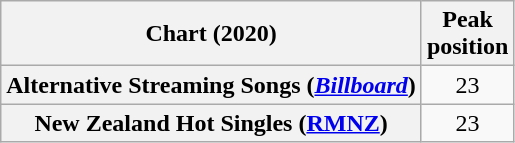<table class="wikitable sortable plainrowheaders">
<tr>
<th>Chart (2020)</th>
<th>Peak<br>position</th>
</tr>
<tr>
<th scope="row">Alternative Streaming Songs (<em><a href='#'>Billboard</a></em>)</th>
<td align="center">23</td>
</tr>
<tr>
<th scope="row">New Zealand Hot Singles (<a href='#'>RMNZ</a>)</th>
<td align="center">23</td>
</tr>
</table>
